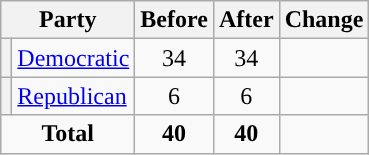<table class="wikitable" style="text-align:center;">
<tr>
<th colspan="2">Party</th>
<th>Before</th>
<th>After</th>
<th>Change</th>
</tr>
<tr>
<th style="background-color:"></th>
<td style="text-align:left;"><a href='#'>Democratic</a></td>
<td>34</td>
<td>34</td>
<td></td>
</tr>
<tr>
<th style="background-color:"></th>
<td style="text-align:left;"><a href='#'>Republican</a></td>
<td>6</td>
<td>6</td>
<td></td>
</tr>
<tr>
<td colspan="2"><strong>Total</strong></td>
<td><strong>40</strong></td>
<td><strong>40</strong></td>
<td></td>
</tr>
</table>
